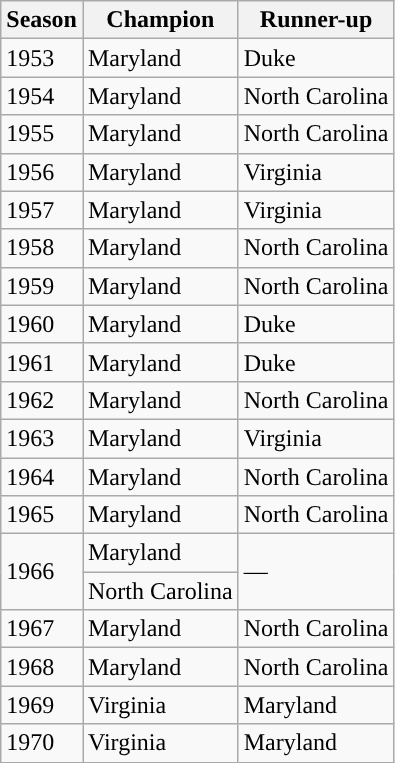<table class="wikitable sortable">
<tr>
<th width=px>Season</th>
<th width=px>Champion</th>
<th width=px>Runner-up</th>
</tr>
<tr>
<td>1953</td>
<td>Maryland</td>
<td>Duke</td>
</tr>
<tr>
<td>1954</td>
<td>Maryland</td>
<td>North Carolina</td>
</tr>
<tr>
<td>1955</td>
<td>Maryland</td>
<td>North Carolina</td>
</tr>
<tr>
<td>1956</td>
<td>Maryland</td>
<td>Virginia</td>
</tr>
<tr>
<td>1957</td>
<td>Maryland</td>
<td>Virginia</td>
</tr>
<tr>
<td>1958</td>
<td>Maryland</td>
<td>North Carolina</td>
</tr>
<tr>
<td>1959</td>
<td>Maryland</td>
<td>North Carolina</td>
</tr>
<tr>
<td>1960</td>
<td>Maryland</td>
<td>Duke</td>
</tr>
<tr>
<td>1961</td>
<td>Maryland</td>
<td>Duke</td>
</tr>
<tr>
<td>1962</td>
<td>Maryland</td>
<td>North Carolina</td>
</tr>
<tr>
<td>1963</td>
<td>Maryland</td>
<td>Virginia</td>
</tr>
<tr>
<td>1964</td>
<td>Maryland</td>
<td>North Carolina</td>
</tr>
<tr>
<td>1965</td>
<td>Maryland</td>
<td>North Carolina</td>
</tr>
<tr>
<td rowspan=2>1966</td>
<td>Maryland</td>
<td rowspan=2>—</td>
</tr>
<tr>
<td>North Carolina</td>
</tr>
<tr>
<td>1967</td>
<td>Maryland</td>
<td>North Carolina</td>
</tr>
<tr>
<td>1968</td>
<td>Maryland</td>
<td>North Carolina</td>
</tr>
<tr>
<td>1969</td>
<td>Virginia</td>
<td>Maryland</td>
</tr>
<tr>
<td>1970</td>
<td>Virginia</td>
<td>Maryland</td>
</tr>
</table>
